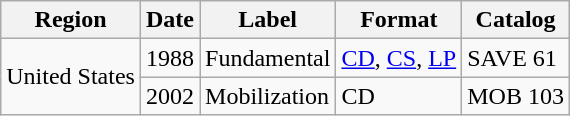<table class="wikitable">
<tr>
<th>Region</th>
<th>Date</th>
<th>Label</th>
<th>Format</th>
<th>Catalog</th>
</tr>
<tr>
<td rowspan="2">United States</td>
<td>1988</td>
<td>Fundamental</td>
<td><a href='#'>CD</a>, <a href='#'>CS</a>, <a href='#'>LP</a></td>
<td>SAVE 61</td>
</tr>
<tr>
<td>2002</td>
<td>Mobilization</td>
<td>CD</td>
<td>MOB 103</td>
</tr>
</table>
